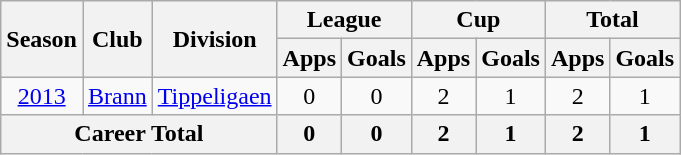<table class="wikitable" style="text-align: center;">
<tr>
<th rowspan="2">Season</th>
<th rowspan="2">Club</th>
<th rowspan="2">Division</th>
<th colspan="2">League</th>
<th colspan="2">Cup</th>
<th colspan="2">Total</th>
</tr>
<tr>
<th>Apps</th>
<th>Goals</th>
<th>Apps</th>
<th>Goals</th>
<th>Apps</th>
<th>Goals</th>
</tr>
<tr>
<td><a href='#'>2013</a></td>
<td rowspan="1" valign="center"><a href='#'>Brann</a></td>
<td rowspan="1" valign="center"><a href='#'>Tippeligaen</a></td>
<td>0</td>
<td>0</td>
<td>2</td>
<td>1</td>
<td>2</td>
<td>1</td>
</tr>
<tr>
<th colspan="3">Career Total</th>
<th>0</th>
<th>0</th>
<th>2</th>
<th>1</th>
<th>2</th>
<th>1</th>
</tr>
</table>
